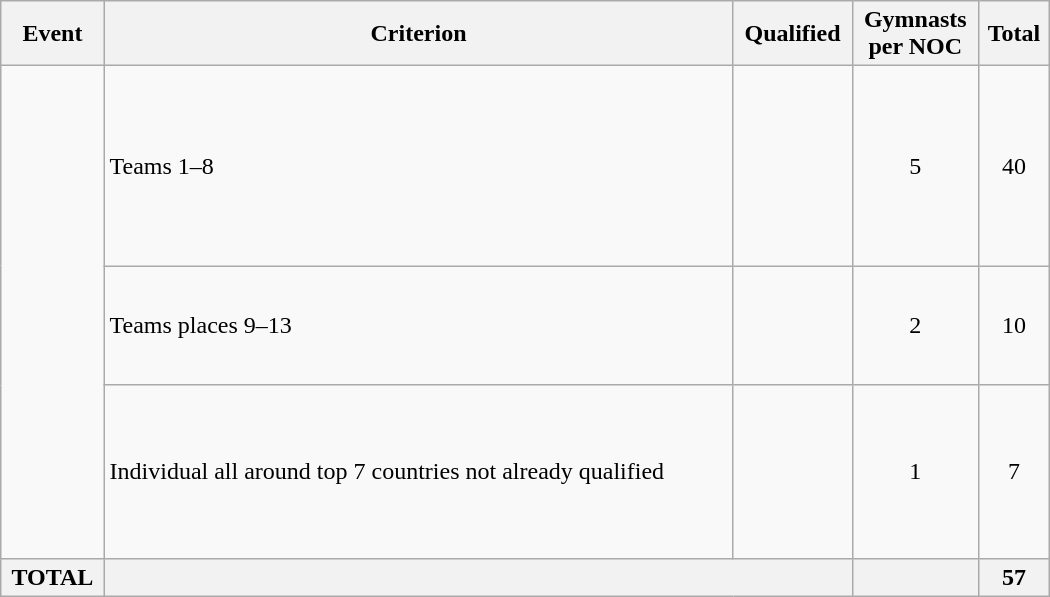<table class="wikitable" width=700>
<tr>
<th>Event</th>
<th>Criterion</th>
<th>Qualified</th>
<th>Gymnasts<br> per NOC</th>
<th>Total</th>
</tr>
<tr>
<td rowspan="3"></td>
<td>Teams 1–8</td>
<td><br><br><br><br><br><br><br></td>
<td align="center">5</td>
<td align="center">40</td>
</tr>
<tr>
<td>Teams places 9–13</td>
<td><br><br><br><br></td>
<td align="center">2</td>
<td align="center">10</td>
</tr>
<tr>
<td>Individual all around top 7 countries not already qualified</td>
<td><br><br><br><br><br><br></td>
<td align="center">1</td>
<td align="center">7</td>
</tr>
<tr>
<th>TOTAL</th>
<th colspan="2"></th>
<th></th>
<th>57</th>
</tr>
</table>
